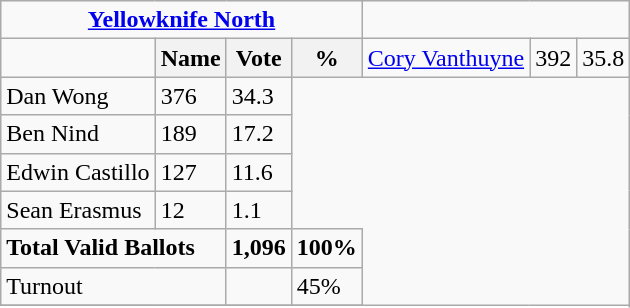<table class="wikitable">
<tr>
<td colspan=4 align=center><strong><a href='#'>Yellowknife North</a></strong></td>
</tr>
<tr>
<td></td>
<th><strong>Name </strong></th>
<th><strong>Vote</strong></th>
<th><strong>%</strong><br></th>
<td><a href='#'>Cory Vanthuyne</a></td>
<td>392</td>
<td>35.8</td>
</tr>
<tr>
<td>Dan Wong</td>
<td>376</td>
<td>34.3</td>
</tr>
<tr>
<td>Ben Nind</td>
<td>189</td>
<td>17.2</td>
</tr>
<tr>
<td>Edwin Castillo</td>
<td>127</td>
<td>11.6</td>
</tr>
<tr>
<td>Sean Erasmus</td>
<td>12</td>
<td>1.1</td>
</tr>
<tr>
<td colspan=2><strong>Total Valid Ballots</strong></td>
<td><strong>1,096</strong></td>
<td><strong>100%</strong></td>
</tr>
<tr>
<td colspan=2>Turnout</td>
<td></td>
<td>45%</td>
</tr>
<tr>
</tr>
</table>
